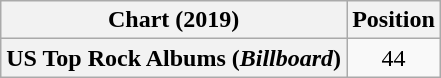<table class="wikitable plainrowheaders" style="text-align:center;">
<tr>
<th scope="column">Chart (2019)</th>
<th scope="column">Position</th>
</tr>
<tr>
<th scope="row">US Top Rock Albums (<em>Billboard</em>)</th>
<td>44</td>
</tr>
</table>
